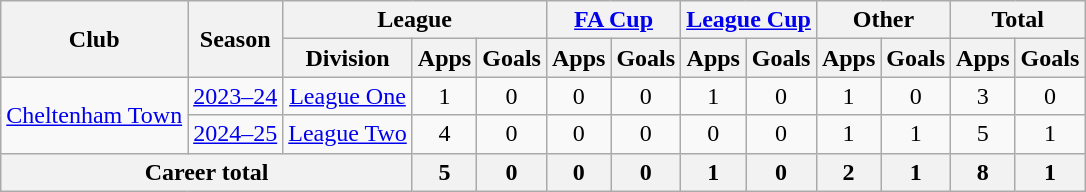<table class="wikitable" style="text-align: center">
<tr>
<th rowspan="2">Club</th>
<th rowspan="2">Season</th>
<th colspan="3">League</th>
<th colspan="2"><a href='#'>FA Cup</a></th>
<th colspan="2"><a href='#'>League Cup</a></th>
<th colspan="2">Other</th>
<th colspan="2">Total</th>
</tr>
<tr>
<th>Division</th>
<th>Apps</th>
<th>Goals</th>
<th>Apps</th>
<th>Goals</th>
<th>Apps</th>
<th>Goals</th>
<th>Apps</th>
<th>Goals</th>
<th>Apps</th>
<th>Goals</th>
</tr>
<tr>
<td rowspan=2><a href='#'>Cheltenham Town</a></td>
<td><a href='#'>2023–24</a></td>
<td><a href='#'>League One</a></td>
<td>1</td>
<td>0</td>
<td>0</td>
<td>0</td>
<td>1</td>
<td>0</td>
<td>1</td>
<td>0</td>
<td>3</td>
<td>0</td>
</tr>
<tr>
<td><a href='#'>2024–25</a></td>
<td><a href='#'>League Two</a></td>
<td>4</td>
<td>0</td>
<td>0</td>
<td>0</td>
<td>0</td>
<td>0</td>
<td>1</td>
<td>1</td>
<td>5</td>
<td>1</td>
</tr>
<tr>
<th colspan="3">Career total</th>
<th>5</th>
<th>0</th>
<th>0</th>
<th>0</th>
<th>1</th>
<th>0</th>
<th>2</th>
<th>1</th>
<th>8</th>
<th>1</th>
</tr>
</table>
